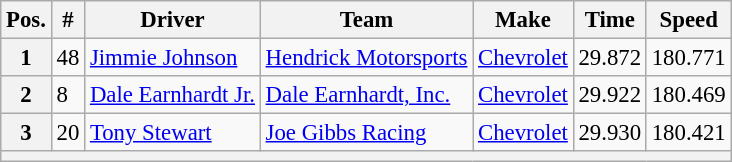<table class="wikitable" style="font-size:95%">
<tr>
<th>Pos.</th>
<th>#</th>
<th>Driver</th>
<th>Team</th>
<th>Make</th>
<th>Time</th>
<th>Speed</th>
</tr>
<tr>
<th>1</th>
<td>48</td>
<td><a href='#'>Jimmie Johnson</a></td>
<td><a href='#'>Hendrick Motorsports</a></td>
<td><a href='#'>Chevrolet</a></td>
<td>29.872</td>
<td>180.771</td>
</tr>
<tr>
<th>2</th>
<td>8</td>
<td><a href='#'>Dale Earnhardt Jr.</a></td>
<td><a href='#'>Dale Earnhardt, Inc.</a></td>
<td><a href='#'>Chevrolet</a></td>
<td>29.922</td>
<td>180.469</td>
</tr>
<tr>
<th>3</th>
<td>20</td>
<td><a href='#'>Tony Stewart</a></td>
<td><a href='#'>Joe Gibbs Racing</a></td>
<td><a href='#'>Chevrolet</a></td>
<td>29.930</td>
<td>180.421</td>
</tr>
<tr>
<th colspan="7"></th>
</tr>
</table>
